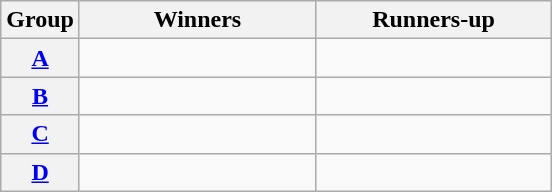<table class=wikitable>
<tr>
<th>Group</th>
<th width=150>Winners</th>
<th width=150>Runners-up</th>
</tr>
<tr>
<th><a href='#'>A</a></th>
<td></td>
<td></td>
</tr>
<tr>
<th><a href='#'>B</a></th>
<td></td>
<td></td>
</tr>
<tr>
<th><a href='#'>C</a></th>
<td></td>
<td></td>
</tr>
<tr>
<th><a href='#'>D</a></th>
<td></td>
<td></td>
</tr>
</table>
